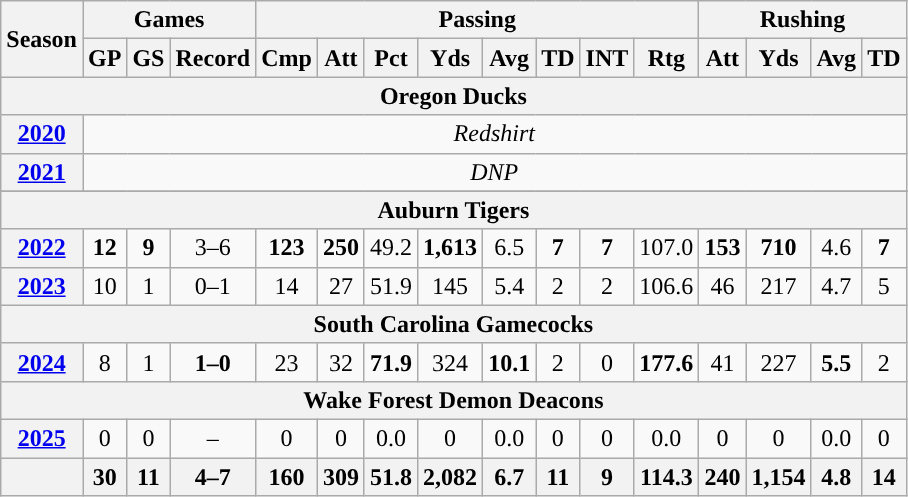<table class="wikitable" style="text-align:center;">
<tr>
<th rowspan="2">Season</th>
<th colspan="3">Games</th>
<th colspan="8">Passing</th>
<th colspan="4">Rushing</th>
</tr>
<tr>
<th>GP</th>
<th>GS</th>
<th>Record</th>
<th>Cmp</th>
<th>Att</th>
<th>Pct</th>
<th>Yds</th>
<th>Avg</th>
<th>TD</th>
<th>INT</th>
<th>Rtg</th>
<th>Att</th>
<th>Yds</th>
<th>Avg</th>
<th>TD</th>
</tr>
<tr>
<th colspan="16">Oregon Ducks</th>
</tr>
<tr>
<th><a href='#'>2020</a></th>
<td colspan="16"><em>Redshirt </em></td>
</tr>
<tr>
<th><a href='#'>2021</a></th>
<td colspan="16"><em>DNP</em></td>
</tr>
<tr>
</tr>
<tr>
<th colspan="16">Auburn Tigers</th>
</tr>
<tr>
<th><a href='#'>2022</a></th>
<td><strong>12</strong></td>
<td><strong>9</strong></td>
<td>3–6</td>
<td><strong>123</strong></td>
<td><strong>250</strong></td>
<td>49.2</td>
<td><strong>1,613</strong></td>
<td>6.5</td>
<td><strong>7</strong></td>
<td><strong>7</strong></td>
<td>107.0</td>
<td><strong>153</strong></td>
<td><strong>710</strong></td>
<td>4.6</td>
<td><strong>7</strong></td>
</tr>
<tr>
<th><a href='#'>2023</a></th>
<td>10</td>
<td>1</td>
<td>0–1</td>
<td>14</td>
<td>27</td>
<td>51.9</td>
<td>145</td>
<td>5.4</td>
<td>2</td>
<td>2</td>
<td>106.6</td>
<td>46</td>
<td>217</td>
<td>4.7</td>
<td>5</td>
</tr>
<tr>
<th colspan="16">South Carolina Gamecocks</th>
</tr>
<tr>
<th><a href='#'>2024</a></th>
<td>8</td>
<td>1</td>
<td><strong>1–0</strong></td>
<td>23</td>
<td>32</td>
<td><strong>71.9</strong></td>
<td>324</td>
<td><strong>10.1</strong></td>
<td>2</td>
<td>0</td>
<td><strong>177.6</strong></td>
<td>41</td>
<td>227</td>
<td><strong>5.5</strong></td>
<td>2</td>
</tr>
<tr>
<th colspan="16">Wake Forest Demon Deacons</th>
</tr>
<tr>
<th><a href='#'>2025</a></th>
<td>0</td>
<td>0</td>
<td>–</td>
<td>0</td>
<td>0</td>
<td>0.0</td>
<td>0</td>
<td>0.0</td>
<td>0</td>
<td>0</td>
<td>0.0</td>
<td>0</td>
<td>0</td>
<td>0.0</td>
<td>0</td>
</tr>
<tr>
<th></th>
<th>30</th>
<th>11</th>
<th>4–7</th>
<th>160</th>
<th>309</th>
<th>51.8</th>
<th>2,082</th>
<th>6.7</th>
<th>11</th>
<th>9</th>
<th>114.3</th>
<th>240</th>
<th>1,154</th>
<th>4.8</th>
<th>14</th>
</tr>
</table>
